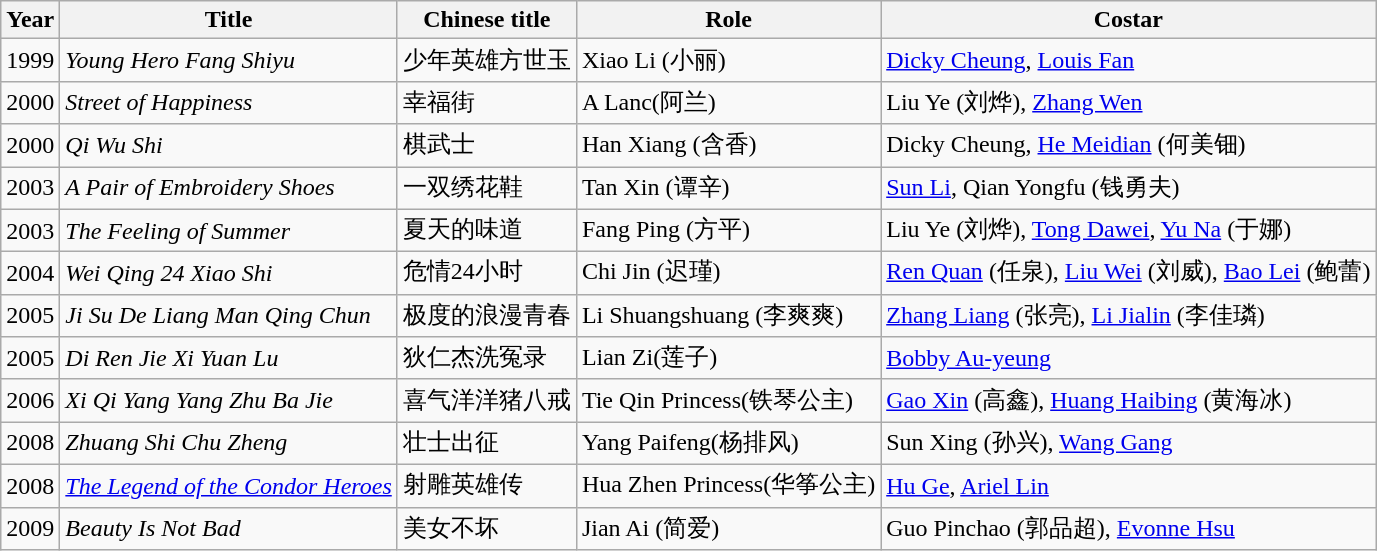<table class="wikitable">
<tr>
<th>Year</th>
<th>Title</th>
<th>Chinese title</th>
<th>Role</th>
<th>Costar</th>
</tr>
<tr>
<td>1999</td>
<td><em>Young Hero Fang Shiyu</em></td>
<td>少年英雄方世玉</td>
<td>Xiao Li (小丽)</td>
<td><a href='#'>Dicky Cheung</a>, <a href='#'>Louis Fan</a></td>
</tr>
<tr>
<td>2000</td>
<td><em>Street of Happiness</em></td>
<td>幸福街</td>
<td>A Lanc(阿兰)</td>
<td>Liu Ye (刘烨), <a href='#'>Zhang Wen</a></td>
</tr>
<tr>
<td>2000</td>
<td><em>Qi Wu Shi</em></td>
<td>棋武士</td>
<td>Han Xiang (含香)</td>
<td>Dicky Cheung, <a href='#'>He Meidian</a> (何美钿)</td>
</tr>
<tr>
<td>2003</td>
<td><em>A Pair of Embroidery Shoes</em></td>
<td>一双绣花鞋</td>
<td>Tan Xin (谭辛)</td>
<td><a href='#'>Sun Li</a>, Qian Yongfu (钱勇夫)</td>
</tr>
<tr>
<td>2003</td>
<td><em>The Feeling of Summer</em></td>
<td>夏天的味道</td>
<td>Fang Ping (方平)</td>
<td>Liu Ye (刘烨), <a href='#'>Tong Dawei</a>, <a href='#'>Yu Na</a> (于娜)</td>
</tr>
<tr>
<td>2004</td>
<td><em>Wei Qing 24 Xiao Shi</em></td>
<td>危情24小时</td>
<td>Chi Jin (迟瑾)</td>
<td><a href='#'>Ren Quan</a> (任泉), <a href='#'>Liu Wei</a> (刘威), <a href='#'>Bao Lei</a> (鲍蕾)</td>
</tr>
<tr>
<td>2005</td>
<td><em>Ji Su De Liang Man Qing Chun</em></td>
<td>极度的浪漫青春</td>
<td>Li Shuangshuang (李爽爽)</td>
<td><a href='#'>Zhang Liang</a> (张亮), <a href='#'>Li Jialin</a> (李佳璘)</td>
</tr>
<tr>
<td>2005</td>
<td><em>Di Ren Jie Xi Yuan Lu</em></td>
<td>狄仁杰洗冤录</td>
<td>Lian Zi(莲子)</td>
<td><a href='#'>Bobby Au-yeung</a></td>
</tr>
<tr>
<td>2006</td>
<td><em>Xi Qi Yang Yang Zhu Ba Jie</em></td>
<td>喜气洋洋猪八戒</td>
<td>Tie Qin Princess(铁琴公主)</td>
<td><a href='#'>Gao Xin</a> (高鑫), <a href='#'>Huang Haibing</a> (黄海冰)</td>
</tr>
<tr>
<td>2008</td>
<td><em>Zhuang Shi Chu Zheng</em></td>
<td>壮士出征</td>
<td>Yang Paifeng(杨排风)</td>
<td>Sun Xing (孙兴), <a href='#'>Wang Gang</a></td>
</tr>
<tr>
<td>2008</td>
<td><em><a href='#'>The Legend of the Condor Heroes</a></em></td>
<td>射雕英雄传</td>
<td>Hua Zhen Princess(华筝公主)</td>
<td><a href='#'>Hu Ge</a>, <a href='#'>Ariel Lin</a></td>
</tr>
<tr>
<td>2009</td>
<td><em>Beauty Is Not Bad</em></td>
<td>美女不坏</td>
<td>Jian Ai (简爱)</td>
<td>Guo Pinchao (郭品超), <a href='#'>Evonne Hsu</a></td>
</tr>
</table>
